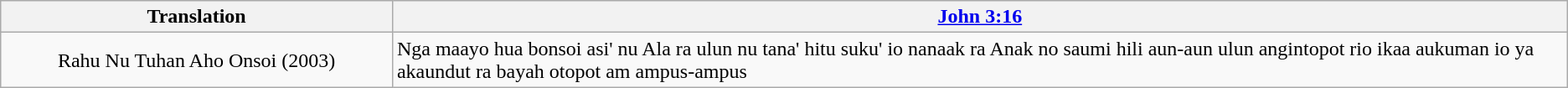<table class="wikitable">
<tr>
<th style="text-align:center; width:25%;">Translation</th>
<th><a href='#'>John 3:16</a></th>
</tr>
<tr>
<td style="text-align:center;">Rahu Nu Tuhan Aho Onsoi (2003)</td>
<td>Nga maayo hua bonsoi asi' nu Ala ra ulun nu tana' hitu suku' io nanaak ra Anak no saumi hili aun-aun ulun angintopot rio ikaa aukuman io ya akaundut ra bayah otopot am ampus-ampus</td>
</tr>
</table>
